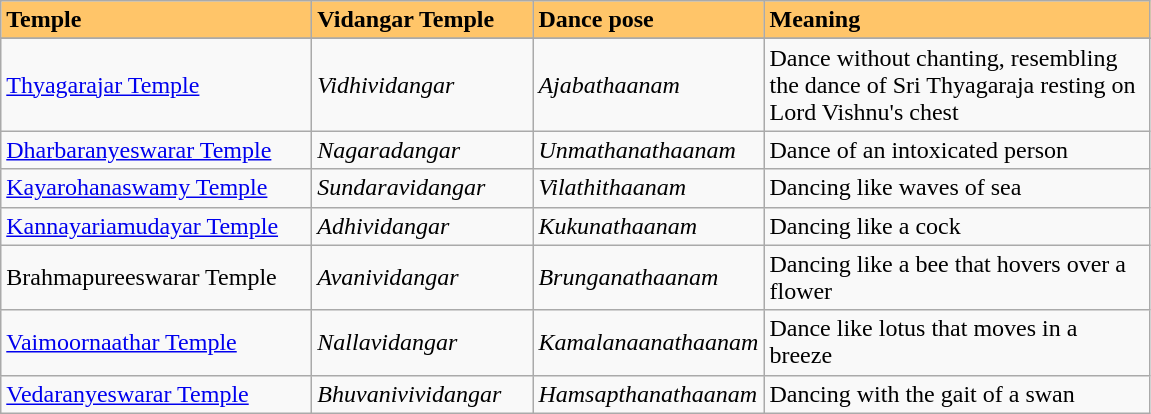<table class="wikitable sortable">
<tr style="background:#FFC569">
<td width="200pt"><strong>Temple</strong></td>
<td width="140pt"><strong>Vidangar Temple</strong></td>
<td width="140pt"><strong>Dance pose</strong></td>
<td width="250pt"><strong>Meaning</strong></td>
</tr>
<tr align ="center">
</tr>
<tr style="background:#ffe;">
</tr>
<tr>
<td><a href='#'>Thyagarajar Temple</a></td>
<td><em>Vidhividangar</em></td>
<td><em>Ajabathaanam</em></td>
<td>Dance without chanting, resembling the dance of Sri Thyagaraja resting on Lord Vishnu's chest</td>
</tr>
<tr>
<td><a href='#'>Dharbaranyeswarar Temple</a></td>
<td><em>Nagaradangar</em></td>
<td><em>Unmathanathaanam</em></td>
<td>Dance of an intoxicated person</td>
</tr>
<tr>
<td><a href='#'>Kayarohanaswamy Temple</a></td>
<td><em>Sundaravidangar</em></td>
<td><em>Vilathithaanam</em></td>
<td>Dancing like waves of sea</td>
</tr>
<tr>
<td><a href='#'>Kannayariamudayar Temple</a></td>
<td><em>Adhividangar</em></td>
<td><em>Kukunathaanam</em></td>
<td>Dancing like a cock</td>
</tr>
<tr>
<td>Brahmapureeswarar Temple</td>
<td><em>Avanividangar</em></td>
<td><em>Brunganathaanam</em></td>
<td>Dancing like a bee that hovers over a flower</td>
</tr>
<tr>
<td><a href='#'>Vaimoornaathar Temple</a></td>
<td><em>Nallavidangar</em></td>
<td><em>Kamalanaanathaanam</em></td>
<td>Dance like lotus that moves in a breeze</td>
</tr>
<tr>
<td><a href='#'>Vedaranyeswarar Temple</a></td>
<td><em>Bhuvanivividangar</em></td>
<td><em>Hamsapthanathaanam</em></td>
<td>Dancing with the gait of a swan</td>
</tr>
</table>
